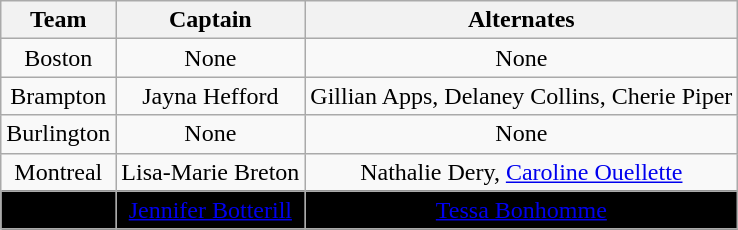<table class="wikitable" style="text-align:center">
<tr>
<th>Team</th>
<th>Captain</th>
<th>Alternates</th>
</tr>
<tr>
<td>Boston</td>
<td>None</td>
<td>None</td>
</tr>
<tr>
<td>Brampton</td>
<td>Jayna Hefford</td>
<td>Gillian Apps, Delaney Collins, Cherie Piper</td>
</tr>
<tr>
<td>Burlington</td>
<td>None</td>
<td>None</td>
</tr>
<tr>
<td>Montreal</td>
<td>Lisa-Marie Breton</td>
<td>Nathalie Dery, <a href='#'>Caroline Ouellette</a></td>
</tr>
<tr align="center" bgcolor=" ">
<td>Toronto</td>
<td><a href='#'>Jennifer Botterill</a></td>
<td><a href='#'>Tessa Bonhomme</a></td>
</tr>
</table>
